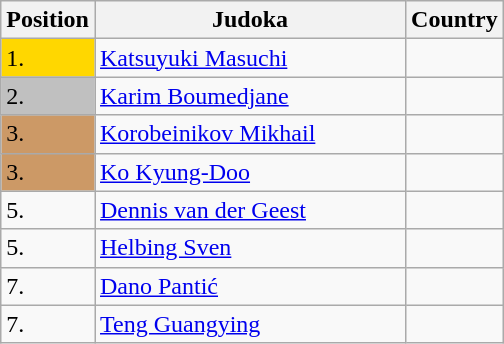<table class=wikitable>
<tr>
<th width=10>Position</th>
<th width=200>Judoka</th>
<th width=10>Country</th>
</tr>
<tr>
<td bgcolor=gold>1.</td>
<td><a href='#'>Katsuyuki Masuchi</a></td>
<td></td>
</tr>
<tr>
<td bgcolor="silver">2.</td>
<td><a href='#'>Karim Boumedjane</a></td>
<td></td>
</tr>
<tr>
<td bgcolor="CC9966">3.</td>
<td><a href='#'>Korobeinikov Mikhail</a></td>
<td></td>
</tr>
<tr>
<td bgcolor="CC9966">3.</td>
<td><a href='#'>Ko Kyung-Doo</a></td>
<td></td>
</tr>
<tr>
<td>5.</td>
<td><a href='#'>Dennis van der Geest</a></td>
<td></td>
</tr>
<tr>
<td>5.</td>
<td><a href='#'>Helbing Sven</a></td>
<td></td>
</tr>
<tr>
<td>7.</td>
<td><a href='#'>Dano Pantić</a></td>
<td></td>
</tr>
<tr>
<td>7.</td>
<td><a href='#'>Teng Guangying</a></td>
<td></td>
</tr>
</table>
